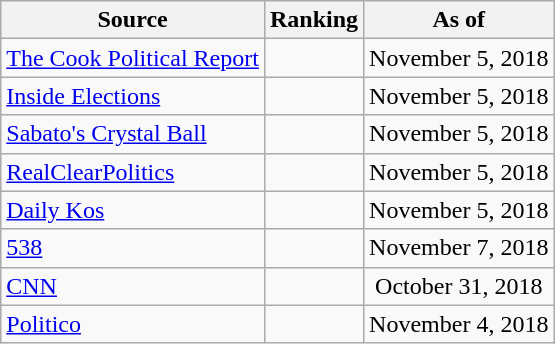<table class="wikitable" style="text-align:center">
<tr>
<th>Source</th>
<th>Ranking</th>
<th>As of</th>
</tr>
<tr>
<td style="text-align:left"><a href='#'>The Cook Political Report</a></td>
<td></td>
<td>November 5, 2018</td>
</tr>
<tr>
<td style="text-align:left"><a href='#'>Inside Elections</a></td>
<td></td>
<td>November 5, 2018</td>
</tr>
<tr>
<td style="text-align:left"><a href='#'>Sabato's Crystal Ball</a></td>
<td></td>
<td>November 5, 2018</td>
</tr>
<tr>
<td style="text-align:left"><a href='#'>RealClearPolitics</a></td>
<td></td>
<td>November 5, 2018</td>
</tr>
<tr>
<td style="text-align:left"><a href='#'>Daily Kos</a></td>
<td></td>
<td>November 5, 2018</td>
</tr>
<tr>
<td style="text-align:left"><a href='#'>538</a></td>
<td></td>
<td>November 7, 2018</td>
</tr>
<tr>
<td style="text-align:left"><a href='#'>CNN</a></td>
<td></td>
<td>October 31, 2018</td>
</tr>
<tr>
<td style="text-align:left"><a href='#'>Politico</a></td>
<td></td>
<td>November 4, 2018</td>
</tr>
</table>
